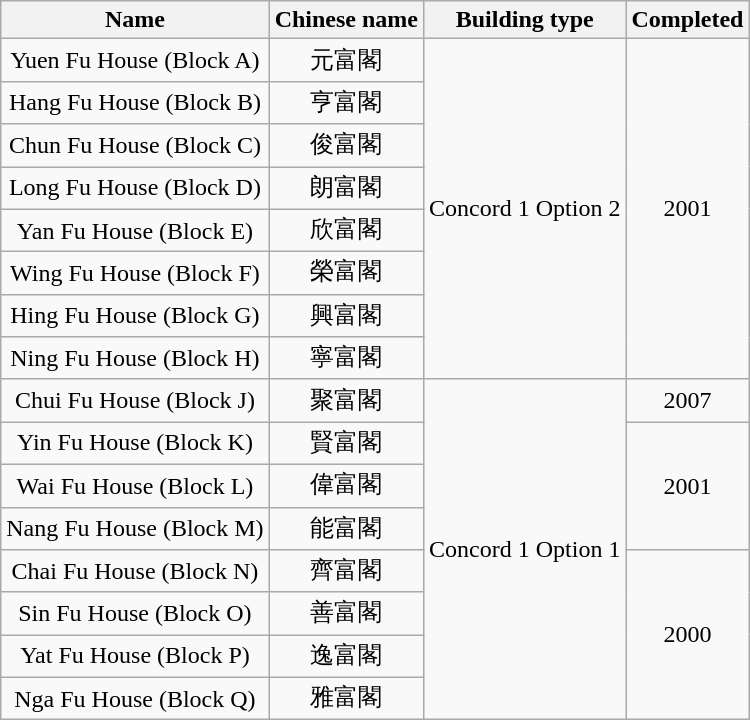<table class="wikitable" style="text-align: center">
<tr>
<th>Name</th>
<th>Chinese name</th>
<th>Building type</th>
<th>Completed</th>
</tr>
<tr>
<td>Yuen Fu House (Block A)</td>
<td>元富閣</td>
<td rowspan="8">Concord 1 Option 2</td>
<td rowspan="8">2001</td>
</tr>
<tr>
<td>Hang Fu House (Block B)</td>
<td>亨富閣</td>
</tr>
<tr>
<td>Chun Fu House (Block C)</td>
<td>俊富閣</td>
</tr>
<tr>
<td>Long Fu House (Block D)</td>
<td>朗富閣</td>
</tr>
<tr>
<td>Yan Fu House (Block E)</td>
<td>欣富閣</td>
</tr>
<tr>
<td>Wing Fu House (Block F)</td>
<td>榮富閣</td>
</tr>
<tr>
<td>Hing Fu House (Block G)</td>
<td>興富閣</td>
</tr>
<tr>
<td>Ning Fu House (Block H)</td>
<td>寧富閣</td>
</tr>
<tr>
<td>Chui Fu House (Block J)</td>
<td>聚富閣</td>
<td rowspan="8">Concord 1 Option 1</td>
<td>2007</td>
</tr>
<tr>
<td>Yin Fu House (Block K)</td>
<td>賢富閣</td>
<td rowspan="3">2001</td>
</tr>
<tr>
<td>Wai Fu House (Block L)</td>
<td>偉富閣</td>
</tr>
<tr>
<td>Nang Fu House (Block M)</td>
<td>能富閣</td>
</tr>
<tr>
<td>Chai Fu House (Block N)</td>
<td>齊富閣</td>
<td rowspan="4">2000</td>
</tr>
<tr>
<td>Sin Fu House (Block O)</td>
<td>善富閣</td>
</tr>
<tr>
<td>Yat Fu House (Block P)</td>
<td>逸富閣</td>
</tr>
<tr>
<td>Nga Fu House (Block Q)</td>
<td>雅富閣</td>
</tr>
</table>
